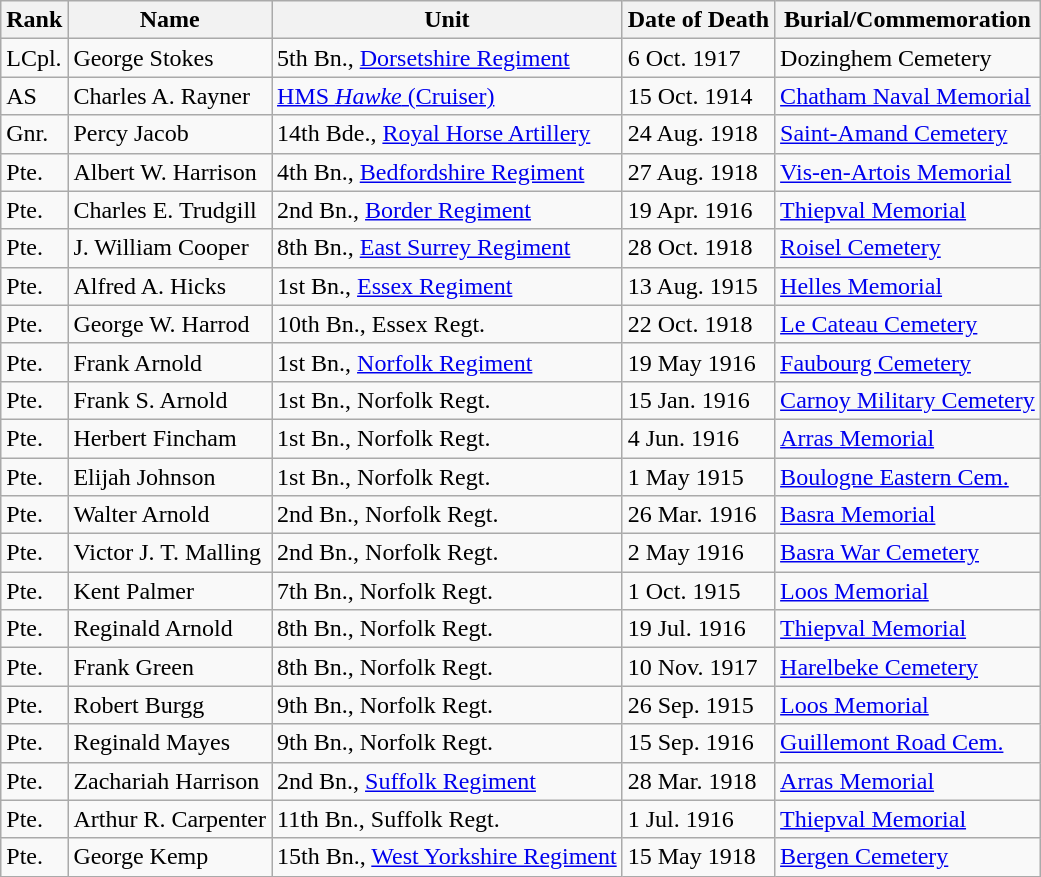<table class="wikitable">
<tr>
<th>Rank</th>
<th>Name</th>
<th>Unit</th>
<th>Date of Death</th>
<th>Burial/Commemoration</th>
</tr>
<tr>
<td>LCpl.</td>
<td>George Stokes</td>
<td>5th Bn., <a href='#'>Dorsetshire Regiment</a></td>
<td>6 Oct. 1917</td>
<td>Dozinghem Cemetery</td>
</tr>
<tr>
<td>AS</td>
<td>Charles A. Rayner</td>
<td><a href='#'>HMS <em>Hawke</em> (Cruiser)</a></td>
<td>15 Oct. 1914</td>
<td><a href='#'>Chatham Naval Memorial</a></td>
</tr>
<tr>
<td>Gnr.</td>
<td>Percy Jacob</td>
<td>14th Bde., <a href='#'>Royal Horse Artillery</a></td>
<td>24 Aug. 1918</td>
<td><a href='#'>Saint-Amand Cemetery</a></td>
</tr>
<tr>
<td>Pte.</td>
<td>Albert W. Harrison</td>
<td>4th Bn., <a href='#'>Bedfordshire Regiment</a></td>
<td>27 Aug. 1918</td>
<td><a href='#'>Vis-en-Artois Memorial</a></td>
</tr>
<tr>
<td>Pte.</td>
<td>Charles E. Trudgill</td>
<td>2nd Bn., <a href='#'>Border Regiment</a></td>
<td>19 Apr. 1916</td>
<td><a href='#'>Thiepval Memorial</a></td>
</tr>
<tr>
<td>Pte.</td>
<td>J. William Cooper</td>
<td>8th Bn., <a href='#'>East Surrey Regiment</a></td>
<td>28 Oct. 1918</td>
<td><a href='#'>Roisel Cemetery</a></td>
</tr>
<tr>
<td>Pte.</td>
<td>Alfred A. Hicks</td>
<td>1st Bn., <a href='#'>Essex Regiment</a></td>
<td>13 Aug. 1915</td>
<td><a href='#'>Helles Memorial</a></td>
</tr>
<tr>
<td>Pte.</td>
<td>George W. Harrod</td>
<td>10th Bn., Essex Regt.</td>
<td>22 Oct. 1918</td>
<td><a href='#'>Le Cateau Cemetery</a></td>
</tr>
<tr>
<td>Pte.</td>
<td>Frank Arnold</td>
<td>1st Bn., <a href='#'>Norfolk Regiment</a></td>
<td>19 May 1916</td>
<td><a href='#'>Faubourg Cemetery</a></td>
</tr>
<tr>
<td>Pte.</td>
<td>Frank S. Arnold</td>
<td>1st Bn., Norfolk Regt.</td>
<td>15 Jan. 1916</td>
<td><a href='#'>Carnoy Military Cemetery</a></td>
</tr>
<tr>
<td>Pte.</td>
<td>Herbert Fincham</td>
<td>1st Bn., Norfolk Regt.</td>
<td>4 Jun. 1916</td>
<td><a href='#'>Arras Memorial</a></td>
</tr>
<tr>
<td>Pte.</td>
<td>Elijah Johnson</td>
<td>1st Bn., Norfolk Regt.</td>
<td>1 May 1915</td>
<td><a href='#'>Boulogne Eastern Cem.</a></td>
</tr>
<tr>
<td>Pte.</td>
<td>Walter Arnold</td>
<td>2nd Bn., Norfolk Regt.</td>
<td>26 Mar. 1916</td>
<td><a href='#'>Basra Memorial</a></td>
</tr>
<tr>
<td>Pte.</td>
<td>Victor J. T. Malling</td>
<td>2nd Bn., Norfolk Regt.</td>
<td>2 May 1916</td>
<td><a href='#'>Basra War Cemetery</a></td>
</tr>
<tr>
<td>Pte.</td>
<td>Kent Palmer</td>
<td>7th Bn., Norfolk Regt.</td>
<td>1 Oct. 1915</td>
<td><a href='#'>Loos Memorial</a></td>
</tr>
<tr>
<td>Pte.</td>
<td>Reginald Arnold</td>
<td>8th Bn., Norfolk Regt.</td>
<td>19 Jul. 1916</td>
<td><a href='#'>Thiepval Memorial</a></td>
</tr>
<tr>
<td>Pte.</td>
<td>Frank Green</td>
<td>8th Bn., Norfolk Regt.</td>
<td>10 Nov. 1917</td>
<td><a href='#'>Harelbeke Cemetery</a></td>
</tr>
<tr>
<td>Pte.</td>
<td>Robert Burgg</td>
<td>9th Bn., Norfolk Regt.</td>
<td>26 Sep. 1915</td>
<td><a href='#'>Loos Memorial</a></td>
</tr>
<tr>
<td>Pte.</td>
<td>Reginald Mayes</td>
<td>9th Bn., Norfolk Regt.</td>
<td>15 Sep. 1916</td>
<td><a href='#'>Guillemont Road Cem.</a></td>
</tr>
<tr>
<td>Pte.</td>
<td>Zachariah Harrison</td>
<td>2nd Bn., <a href='#'>Suffolk Regiment</a></td>
<td>28 Mar. 1918</td>
<td><a href='#'>Arras Memorial</a></td>
</tr>
<tr>
<td>Pte.</td>
<td>Arthur R. Carpenter</td>
<td>11th Bn., Suffolk Regt.</td>
<td>1 Jul. 1916</td>
<td><a href='#'>Thiepval Memorial</a></td>
</tr>
<tr>
<td>Pte.</td>
<td>George Kemp</td>
<td>15th Bn., <a href='#'>West Yorkshire Regiment</a></td>
<td>15 May 1918</td>
<td><a href='#'>Bergen Cemetery</a></td>
</tr>
</table>
